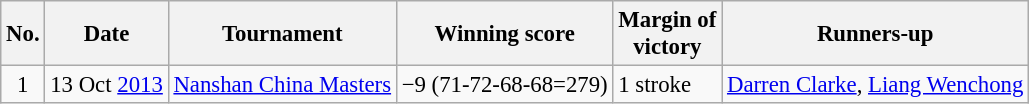<table class="wikitable" style="font-size:95%;">
<tr>
<th>No.</th>
<th>Date</th>
<th>Tournament</th>
<th>Winning score</th>
<th>Margin of<br>victory</th>
<th>Runners-up</th>
</tr>
<tr>
<td align=center>1</td>
<td align=right>13 Oct <a href='#'>2013</a></td>
<td><a href='#'>Nanshan China Masters</a></td>
<td>−9 (71-72-68-68=279)</td>
<td>1 stroke</td>
<td> <a href='#'>Darren Clarke</a>,  <a href='#'>Liang Wenchong</a></td>
</tr>
</table>
